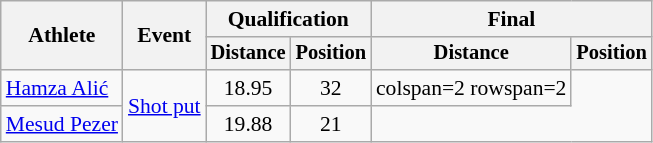<table class=wikitable style=font-size:90%>
<tr>
<th rowspan=2>Athlete</th>
<th rowspan=2>Event</th>
<th colspan=2>Qualification</th>
<th colspan=2>Final</th>
</tr>
<tr style=font-size:95%>
<th>Distance</th>
<th>Position</th>
<th>Distance</th>
<th>Position</th>
</tr>
<tr align=center>
<td align=left><a href='#'>Hamza Alić</a></td>
<td align=left rowspan=2><a href='#'>Shot put</a></td>
<td>18.95</td>
<td>32</td>
<td>colspan=2 rowspan=2 </td>
</tr>
<tr align=center>
<td align=left><a href='#'>Mesud Pezer</a></td>
<td>19.88</td>
<td>21</td>
</tr>
</table>
